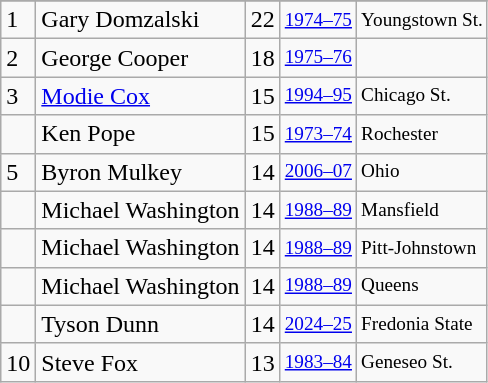<table class="wikitable">
<tr>
</tr>
<tr>
<td>1</td>
<td>Gary Domzalski</td>
<td>22</td>
<td style="font-size:80%;"><a href='#'>1974–75</a></td>
<td style="font-size:80%;">Youngstown St.</td>
</tr>
<tr>
<td>2</td>
<td>George Cooper</td>
<td>18</td>
<td style="font-size:80%;"><a href='#'>1975–76</a></td>
<td style="font-size:80%;"></td>
</tr>
<tr>
<td>3</td>
<td><a href='#'>Modie Cox</a></td>
<td>15</td>
<td style="font-size:80%;"><a href='#'>1994–95</a></td>
<td style="font-size:80%;">Chicago St.</td>
</tr>
<tr>
<td></td>
<td>Ken Pope</td>
<td>15</td>
<td style="font-size:80%;"><a href='#'>1973–74</a></td>
<td style="font-size:80%;">Rochester</td>
</tr>
<tr>
<td>5</td>
<td>Byron Mulkey</td>
<td>14</td>
<td style="font-size:80%;"><a href='#'>2006–07</a></td>
<td style="font-size:80%;">Ohio</td>
</tr>
<tr>
<td></td>
<td>Michael Washington</td>
<td>14</td>
<td style="font-size:80%;"><a href='#'>1988–89</a></td>
<td style="font-size:80%;">Mansfield</td>
</tr>
<tr>
<td></td>
<td>Michael Washington</td>
<td>14</td>
<td style="font-size:80%;"><a href='#'>1988–89</a></td>
<td style="font-size:80%;">Pitt-Johnstown</td>
</tr>
<tr>
<td></td>
<td>Michael Washington</td>
<td>14</td>
<td style="font-size:80%;"><a href='#'>1988–89</a></td>
<td style="font-size:80%;">Queens</td>
</tr>
<tr>
<td></td>
<td>Tyson Dunn</td>
<td>14</td>
<td style="font-size:80%;"><a href='#'>2024–25</a></td>
<td style="font-size:80%;">Fredonia State</td>
</tr>
<tr>
<td>10</td>
<td>Steve Fox</td>
<td>13</td>
<td style="font-size:80%;"><a href='#'>1983–84</a></td>
<td style="font-size:80%;">Geneseo St.</td>
</tr>
</table>
